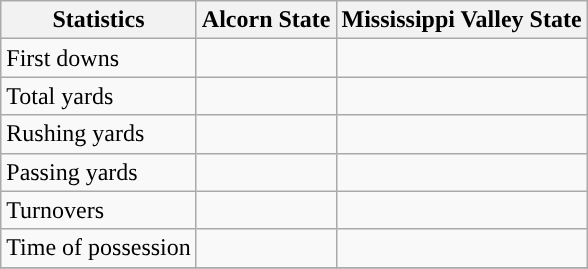<table class="wikitable">
<tr>
<th>Statistics</th>
<th>Alcorn State</th>
<th>Mississippi Valley State</th>
</tr>
<tr>
<td>First downs</td>
<td> </td>
<td> </td>
</tr>
<tr>
<td>Total yards</td>
<td> </td>
<td> </td>
</tr>
<tr>
<td>Rushing yards</td>
<td> </td>
<td> </td>
</tr>
<tr>
<td>Passing yards</td>
<td> </td>
<td> </td>
</tr>
<tr>
<td>Turnovers</td>
<td> </td>
<td> </td>
</tr>
<tr>
<td>Time of possession</td>
<td> </td>
<td> </td>
</tr>
<tr>
</tr>
</table>
